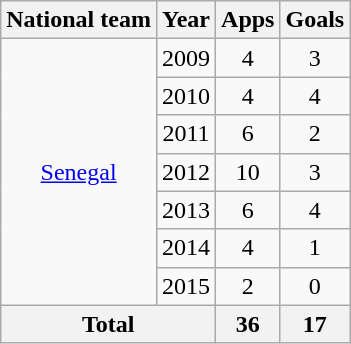<table class="wikitable" style="text-align:center">
<tr>
<th>National team</th>
<th>Year</th>
<th>Apps</th>
<th>Goals</th>
</tr>
<tr>
<td rowspan="7"><a href='#'>Senegal</a></td>
<td>2009</td>
<td>4</td>
<td>3</td>
</tr>
<tr>
<td>2010</td>
<td>4</td>
<td>4</td>
</tr>
<tr>
<td>2011</td>
<td>6</td>
<td>2</td>
</tr>
<tr>
<td>2012</td>
<td>10</td>
<td>3</td>
</tr>
<tr>
<td>2013</td>
<td>6</td>
<td>4</td>
</tr>
<tr>
<td>2014</td>
<td>4</td>
<td>1</td>
</tr>
<tr>
<td>2015</td>
<td>2</td>
<td>0</td>
</tr>
<tr>
<th colspan="2">Total</th>
<th>36</th>
<th>17</th>
</tr>
</table>
